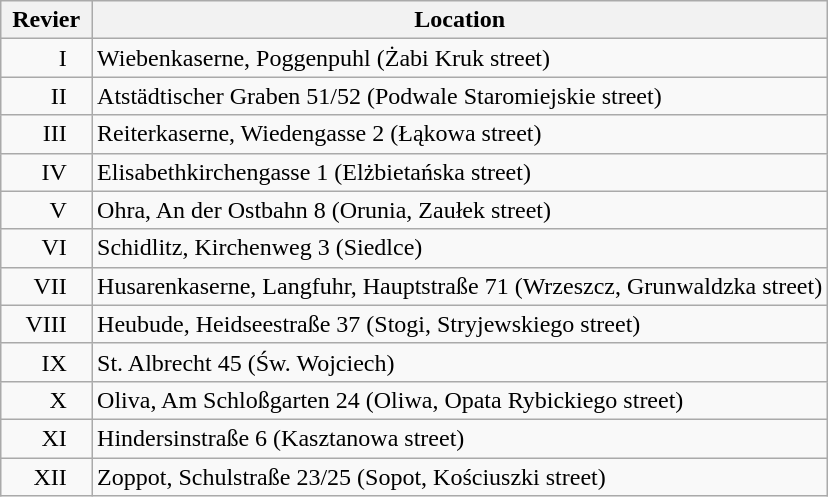<table class="wikitable" border="1">
<tr>
<th>Revier</th>
<th>Location</th>
</tr>
<tr>
<td style="text-align: right; padding: 0 1em;">I</td>
<td>Wiebenkaserne, Poggenpuhl (Żabi Kruk street)</td>
</tr>
<tr>
<td style="text-align: right; padding: 0 1em;">II</td>
<td>Atstädtischer Graben 51/52 (Podwale Staromiejskie street)</td>
</tr>
<tr>
<td style="text-align: right; padding: 0 1em;">III</td>
<td>Reiterkaserne, Wiedengasse 2 (Łąkowa street)</td>
</tr>
<tr>
<td style="text-align: right; padding: 0 1em;">IV</td>
<td>Elisabethkirchengasse 1 (Elżbietańska street)</td>
</tr>
<tr>
<td style="text-align: right; padding: 0 1em;">V</td>
<td>Ohra, An der Ostbahn 8 (Orunia, Zaułek street)</td>
</tr>
<tr>
<td style="text-align: right; padding: 0 1em;">VI</td>
<td>Schidlitz, Kirchenweg 3 (Siedlce)</td>
</tr>
<tr>
<td style="text-align: right; padding: 0 1em;">VII</td>
<td>Husarenkaserne, Langfuhr, Hauptstraße 71 (Wrzeszcz, Grunwaldzka street)</td>
</tr>
<tr>
<td style="text-align: right; padding: 0 1em;">VIII</td>
<td>Heubude, Heidseestraße 37 (Stogi, Stryjewskiego street)</td>
</tr>
<tr>
<td style="text-align: right; padding: 0 1em;">IX</td>
<td>St. Albrecht 45 (Św. Wojciech)</td>
</tr>
<tr>
<td style="text-align: right; padding: 0 1em;">X</td>
<td>Oliva, Am Schloßgarten 24 (Oliwa, Opata Rybickiego street)</td>
</tr>
<tr>
<td style="text-align: right; padding: 0 1em;">XI</td>
<td>Hindersinstraße 6 (Kasztanowa street)</td>
</tr>
<tr>
<td style="text-align: right; padding: 0 1em;">XII</td>
<td>Zoppot, Schulstraße 23/25 (Sopot, Kościuszki street)</td>
</tr>
</table>
